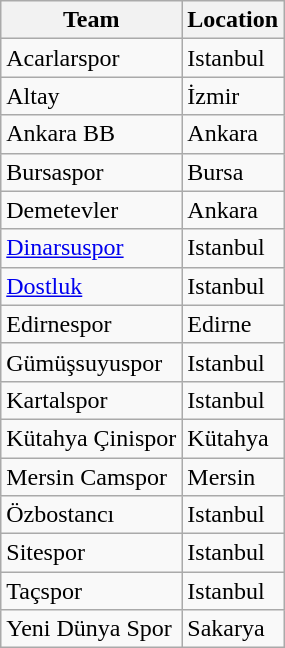<table class="wikitable sortable">
<tr>
<th>Team</th>
<th>Location</th>
</tr>
<tr>
<td>Acarlarspor</td>
<td>Istanbul</td>
</tr>
<tr>
<td>Altay</td>
<td>İzmir</td>
</tr>
<tr>
<td>Ankara BB</td>
<td>Ankara</td>
</tr>
<tr>
<td>Bursaspor</td>
<td>Bursa</td>
</tr>
<tr>
<td>Demetevler</td>
<td>Ankara</td>
</tr>
<tr>
<td><a href='#'>Dinarsuspor</a></td>
<td>Istanbul</td>
</tr>
<tr>
<td><a href='#'>Dostluk</a></td>
<td>Istanbul</td>
</tr>
<tr>
<td>Edirnespor</td>
<td>Edirne</td>
</tr>
<tr>
<td>Gümüşsuyuspor</td>
<td>Istanbul</td>
</tr>
<tr>
<td>Kartalspor</td>
<td>Istanbul</td>
</tr>
<tr>
<td>Kütahya Çinispor</td>
<td>Kütahya</td>
</tr>
<tr>
<td>Mersin Camspor</td>
<td>Mersin</td>
</tr>
<tr>
<td>Özbostancı</td>
<td>Istanbul</td>
</tr>
<tr>
<td>Sitespor</td>
<td>Istanbul</td>
</tr>
<tr>
<td>Taçspor</td>
<td>Istanbul</td>
</tr>
<tr>
<td>Yeni Dünya Spor</td>
<td>Sakarya</td>
</tr>
</table>
